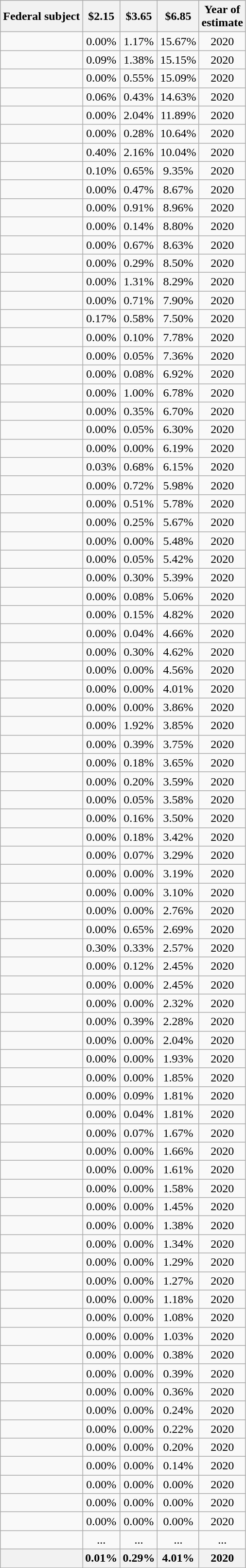<table class="wikitable sortable sticky-header static-row-numbers sort-under" style="text-align:center;">
<tr>
<th data-sort-type="text">Federal subject</th>
<th data-sort-type="number">$2.15</th>
<th data-sort-type="number">$3.65</th>
<th data-sort-type="number">$6.85</th>
<th data-sort-type="number">Year of<br>estimate</th>
</tr>
<tr>
<td style="text-align:left;"></td>
<td>0.00%</td>
<td>1.17%</td>
<td>15.67%</td>
<td>2020</td>
</tr>
<tr>
<td style="text-align:left;"></td>
<td>0.09%</td>
<td>1.38%</td>
<td>15.15%</td>
<td>2020</td>
</tr>
<tr>
<td style="text-align:left;"></td>
<td>0.00%</td>
<td>0.55%</td>
<td>15.09%</td>
<td>2020</td>
</tr>
<tr>
<td style="text-align:left;"></td>
<td>0.06%</td>
<td>0.43%</td>
<td>14.63%</td>
<td>2020</td>
</tr>
<tr>
<td style="text-align:left;"></td>
<td>0.00%</td>
<td>2.04%</td>
<td>11.89%</td>
<td>2020</td>
</tr>
<tr>
<td style="text-align:left;"></td>
<td>0.00%</td>
<td>0.28%</td>
<td>10.64%</td>
<td>2020</td>
</tr>
<tr>
<td style="text-align:left;"></td>
<td>0.40%</td>
<td>2.16%</td>
<td>10.04%</td>
<td>2020</td>
</tr>
<tr>
<td style="text-align:left;"></td>
<td>0.10%</td>
<td>0.65%</td>
<td>9.35%</td>
<td>2020</td>
</tr>
<tr>
<td style="text-align:left;"></td>
<td>0.00%</td>
<td>0.47%</td>
<td>8.67%</td>
<td>2020</td>
</tr>
<tr>
<td style="text-align:left;"></td>
<td>0.00%</td>
<td>0.91%</td>
<td>8.96%</td>
<td>2020</td>
</tr>
<tr>
<td style="text-align:left;"></td>
<td>0.00%</td>
<td>0.14%</td>
<td>8.80%</td>
<td>2020</td>
</tr>
<tr>
<td style="text-align:left;"></td>
<td>0.00%</td>
<td>0.67%</td>
<td>8.63%</td>
<td>2020</td>
</tr>
<tr>
<td style="text-align:left;"></td>
<td>0.00%</td>
<td>0.29%</td>
<td>8.50%</td>
<td>2020</td>
</tr>
<tr>
<td style="text-align:left;"></td>
<td>0.00%</td>
<td>1.31%</td>
<td>8.29%</td>
<td>2020</td>
</tr>
<tr>
<td style="text-align:left;"></td>
<td>0.00%</td>
<td>0.71%</td>
<td>7.90%</td>
<td>2020</td>
</tr>
<tr>
<td style="text-align:left;"></td>
<td>0.17%</td>
<td>0.58%</td>
<td>7.50%</td>
<td>2020</td>
</tr>
<tr>
<td style="text-align:left;"></td>
<td>0.00%</td>
<td>0.10%</td>
<td>7.78%</td>
<td>2020</td>
</tr>
<tr>
<td style="text-align:left;"></td>
<td>0.00%</td>
<td>0.05%</td>
<td>7.36%</td>
<td>2020</td>
</tr>
<tr>
<td style="text-align:left;"></td>
<td>0.00%</td>
<td>0.08%</td>
<td>6.92%</td>
<td>2020</td>
</tr>
<tr>
<td style="text-align:left;"></td>
<td>0.00%</td>
<td>1.00%</td>
<td>6.78%</td>
<td>2020</td>
</tr>
<tr>
<td style="text-align:left;"></td>
<td>0.00%</td>
<td>0.35%</td>
<td>6.70%</td>
<td>2020</td>
</tr>
<tr>
<td style="text-align:left;"></td>
<td>0.00%</td>
<td>0.05%</td>
<td>6.30%</td>
<td>2020</td>
</tr>
<tr>
<td style="text-align:left;"></td>
<td>0.00%</td>
<td>0.00%</td>
<td>6.19%</td>
<td>2020</td>
</tr>
<tr>
<td style="text-align:left;"></td>
<td>0.03%</td>
<td>0.68%</td>
<td>6.15%</td>
<td>2020</td>
</tr>
<tr>
<td style="text-align:left;"></td>
<td>0.00%</td>
<td>0.72%</td>
<td>5.98%</td>
<td>2020</td>
</tr>
<tr>
<td style="text-align:left;"></td>
<td>0.00%</td>
<td>0.51%</td>
<td>5.78%</td>
<td>2020</td>
</tr>
<tr>
<td style="text-align:left;"></td>
<td>0.00%</td>
<td>0.25%</td>
<td>5.67%</td>
<td>2020</td>
</tr>
<tr>
<td style="text-align:left;"></td>
<td>0.00%</td>
<td>0.00%</td>
<td>5.48%</td>
<td>2020</td>
</tr>
<tr>
<td style="text-align:left;"></td>
<td>0.00%</td>
<td>0.05%</td>
<td>5.42%</td>
<td>2020</td>
</tr>
<tr>
<td style="text-align:left;"></td>
<td>0.00%</td>
<td>0.30%</td>
<td>5.39%</td>
<td>2020</td>
</tr>
<tr>
<td style="text-align:left;"></td>
<td>0.00%</td>
<td>0.08%</td>
<td>5.06%</td>
<td>2020</td>
</tr>
<tr>
<td style="text-align:left;"></td>
<td>0.00%</td>
<td>0.15%</td>
<td>4.82%</td>
<td>2020</td>
</tr>
<tr>
<td style="text-align:left;"></td>
<td>0.00%</td>
<td>0.04%</td>
<td>4.66%</td>
<td>2020</td>
</tr>
<tr>
<td style="text-align:left;"></td>
<td>0.00%</td>
<td>0.30%</td>
<td>4.62%</td>
<td>2020</td>
</tr>
<tr>
<td style="text-align:left;"></td>
<td>0.00%</td>
<td>0.00%</td>
<td>4.56%</td>
<td>2020</td>
</tr>
<tr>
<td style="text-align:left;"></td>
<td>0.00%</td>
<td>0.00%</td>
<td>4.01%</td>
<td>2020</td>
</tr>
<tr>
<td style="text-align:left;"></td>
<td>0.00%</td>
<td>0.00%</td>
<td>3.86%</td>
<td>2020</td>
</tr>
<tr>
<td style="text-align:left;"></td>
<td>0.00%</td>
<td>1.92%</td>
<td>3.85%</td>
<td>2020</td>
</tr>
<tr>
<td style="text-align:left;"></td>
<td>0.00%</td>
<td>0.39%</td>
<td>3.75%</td>
<td>2020</td>
</tr>
<tr>
<td style="text-align:left;"></td>
<td>0.00%</td>
<td>0.18%</td>
<td>3.65%</td>
<td>2020</td>
</tr>
<tr>
<td style="text-align:left;"></td>
<td>0.00%</td>
<td>0.20%</td>
<td>3.59%</td>
<td>2020</td>
</tr>
<tr>
<td style="text-align:left;"></td>
<td>0.00%</td>
<td>0.05%</td>
<td>3.58%</td>
<td>2020</td>
</tr>
<tr>
<td style="text-align:left;"></td>
<td>0.00%</td>
<td>0.16%</td>
<td>3.50%</td>
<td>2020</td>
</tr>
<tr>
<td style="text-align:left;"></td>
<td>0.00%</td>
<td>0.18%</td>
<td>3.42%</td>
<td>2020</td>
</tr>
<tr>
<td style="text-align:left;"></td>
<td>0.00%</td>
<td>0.07%</td>
<td>3.29%</td>
<td>2020</td>
</tr>
<tr>
<td style="text-align:left;"></td>
<td>0.00%</td>
<td>0.00%</td>
<td>3.19%</td>
<td>2020</td>
</tr>
<tr>
<td style="text-align:left;"></td>
<td>0.00%</td>
<td>0.00%</td>
<td>3.10%</td>
<td>2020</td>
</tr>
<tr>
<td style="text-align:left;"></td>
<td>0.00%</td>
<td>0.00%</td>
<td>2.76%</td>
<td>2020</td>
</tr>
<tr>
<td style="text-align:left;"></td>
<td>0.00%</td>
<td>0.65%</td>
<td>2.69%</td>
<td>2020</td>
</tr>
<tr>
<td style="text-align:left;"></td>
<td>0.30%</td>
<td>0.33%</td>
<td>2.57%</td>
<td>2020</td>
</tr>
<tr>
<td style="text-align:left;"></td>
<td>0.00%</td>
<td>0.12%</td>
<td>2.45%</td>
<td>2020</td>
</tr>
<tr>
<td style="text-align:left;"></td>
<td>0.00%</td>
<td>0.00%</td>
<td>2.45%</td>
<td>2020</td>
</tr>
<tr>
<td style="text-align:left;"></td>
<td>0.00%</td>
<td>0.00%</td>
<td>2.32%</td>
<td>2020</td>
</tr>
<tr>
<td style="text-align:left;"></td>
<td>0.00%</td>
<td>0.39%</td>
<td>2.28%</td>
<td>2020</td>
</tr>
<tr>
<td style="text-align:left;"></td>
<td>0.00%</td>
<td>0.00%</td>
<td>2.04%</td>
<td>2020</td>
</tr>
<tr>
<td style="text-align:left;"></td>
<td>0.00%</td>
<td>0.00%</td>
<td>1.93%</td>
<td>2020</td>
</tr>
<tr>
<td style="text-align:left;"></td>
<td>0.00%</td>
<td>0.00%</td>
<td>1.85%</td>
<td>2020</td>
</tr>
<tr>
<td style="text-align:left;"></td>
<td>0.00%</td>
<td>0.09%</td>
<td>1.81%</td>
<td>2020</td>
</tr>
<tr>
<td style="text-align:left;"></td>
<td>0.00%</td>
<td>0.04%</td>
<td>1.81%</td>
<td>2020</td>
</tr>
<tr>
<td style="text-align:left;"></td>
<td>0.00%</td>
<td>0.07%</td>
<td>1.67%</td>
<td>2020</td>
</tr>
<tr>
<td style="text-align:left;"></td>
<td>0.00%</td>
<td>0.00%</td>
<td>1.66%</td>
<td>2020</td>
</tr>
<tr>
<td style="text-align:left;"></td>
<td>0.00%</td>
<td>0.00%</td>
<td>1.61%</td>
<td>2020</td>
</tr>
<tr>
<td style="text-align:left;"></td>
<td>0.00%</td>
<td>0.00%</td>
<td>1.58%</td>
<td>2020</td>
</tr>
<tr>
<td style="text-align:left;"></td>
<td>0.00%</td>
<td>0.00%</td>
<td>1.45%</td>
<td>2020</td>
</tr>
<tr>
<td style="text-align:left;"></td>
<td>0.00%</td>
<td>0.00%</td>
<td>1.38%</td>
<td>2020</td>
</tr>
<tr>
<td style="text-align:left;"></td>
<td>0.00%</td>
<td>0.00%</td>
<td>1.34%</td>
<td>2020</td>
</tr>
<tr>
<td style="text-align:left;"></td>
<td>0.00%</td>
<td>0.00%</td>
<td>1.29%</td>
<td>2020</td>
</tr>
<tr>
<td style="text-align:left;"></td>
<td>0.00%</td>
<td>0.00%</td>
<td>1.27%</td>
<td>2020</td>
</tr>
<tr>
<td style="text-align:left;"></td>
<td>0.00%</td>
<td>0.00%</td>
<td>1.18%</td>
<td>2020</td>
</tr>
<tr>
<td style="text-align:left;"></td>
<td>0.00%</td>
<td>0.00%</td>
<td>1.08%</td>
<td>2020</td>
</tr>
<tr>
<td style="text-align:left;"></td>
<td>0.00%</td>
<td>0.00%</td>
<td>1.03%</td>
<td>2020</td>
</tr>
<tr>
<td style="text-align:left;"></td>
<td>0.00%</td>
<td>0.00%</td>
<td>0.38%</td>
<td>2020</td>
</tr>
<tr>
<td style="text-align:left;"></td>
<td>0.00%</td>
<td>0.00%</td>
<td>0.39%</td>
<td>2020</td>
</tr>
<tr>
<td style="text-align:left;"></td>
<td>0.00%</td>
<td>0.00%</td>
<td>0.36%</td>
<td>2020</td>
</tr>
<tr>
<td style="text-align:left;"></td>
<td>0.00%</td>
<td>0.00%</td>
<td>0.24%</td>
<td>2020</td>
</tr>
<tr>
<td style="text-align:left;"></td>
<td>0.00%</td>
<td>0.00%</td>
<td>0.22%</td>
<td>2020</td>
</tr>
<tr>
<td style="text-align:left;"></td>
<td>0.00%</td>
<td>0.00%</td>
<td>0.20%</td>
<td>2020</td>
</tr>
<tr>
<td style="text-align:left;"></td>
<td>0.00%</td>
<td>0.00%</td>
<td>0.14%</td>
<td>2020</td>
</tr>
<tr>
<td style="text-align:left;"></td>
<td>0.00%</td>
<td>0.00%</td>
<td>0.00%</td>
<td>2020</td>
</tr>
<tr>
<td style="text-align:left;"></td>
<td>0.00%</td>
<td>0.00%</td>
<td>0.00%</td>
<td>2020</td>
</tr>
<tr>
<td style="text-align:left;"></td>
<td>0.00%</td>
<td>0.00%</td>
<td>0.00%</td>
<td>2020</td>
</tr>
<tr>
<td style="text-align:left;"></td>
<td>...</td>
<td>...</td>
<td>...</td>
<td>...</td>
</tr>
<tr>
<th></th>
<th>0.01%</th>
<th>0.29%</th>
<th>4.01%</th>
<th>2020</th>
</tr>
</table>
